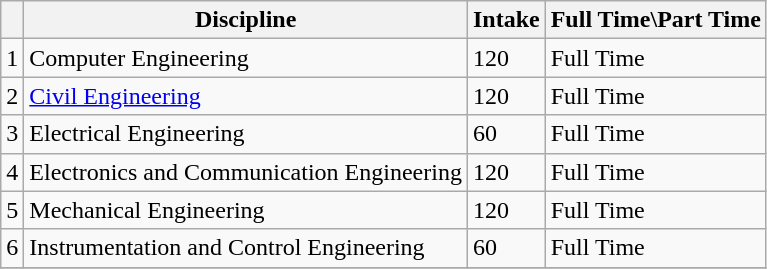<table class="wikitable">
<tr>
<th></th>
<th>Discipline</th>
<th>Intake</th>
<th>Full Time\Part Time</th>
</tr>
<tr>
<td>1</td>
<td>Computer Engineering</td>
<td>120</td>
<td>Full Time</td>
</tr>
<tr>
<td>2</td>
<td><a href='#'>Civil Engineering</a></td>
<td>120</td>
<td>Full Time</td>
</tr>
<tr>
<td>3</td>
<td>Electrical Engineering</td>
<td>60</td>
<td>Full Time</td>
</tr>
<tr>
<td>4</td>
<td>Electronics and Communication Engineering</td>
<td>120</td>
<td>Full Time</td>
</tr>
<tr>
<td>5</td>
<td>Mechanical Engineering</td>
<td>120</td>
<td>Full Time</td>
</tr>
<tr>
<td>6</td>
<td>Instrumentation and Control Engineering</td>
<td>60</td>
<td>Full Time</td>
</tr>
<tr>
</tr>
</table>
